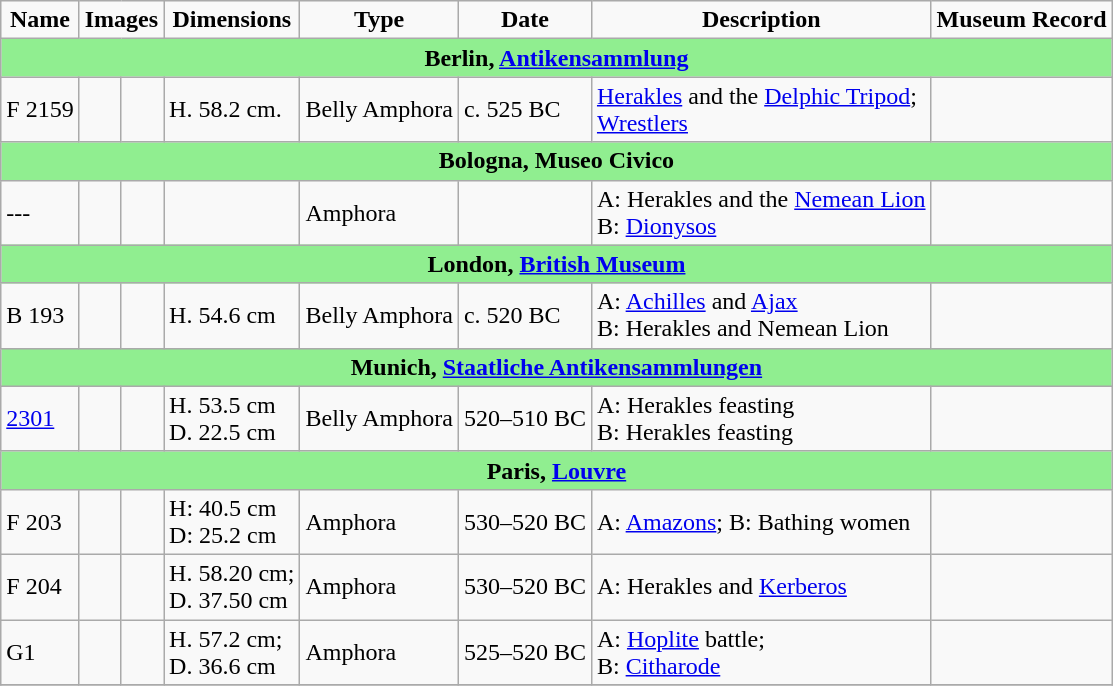<table class="wikitable">
<tr>
<td align=center><strong>Name</strong></td>
<td colspan="2" align=center><strong>Images</strong></td>
<td align=center><strong>Dimensions</strong></td>
<td align=center><strong>Type</strong></td>
<td align=center><strong>Date</strong></td>
<td align=center><strong>Description</strong></td>
<td align=center><strong>Museum Record</strong></td>
</tr>
<tr>
<td colspan="8" align=center style="background-color:Lightgreen"><strong>Berlin, <a href='#'>Antikensammlung</a></strong></td>
</tr>
<tr>
<td>F 2159</td>
<td></td>
<td></td>
<td>H. 58.2 cm.</td>
<td>Belly Amphora</td>
<td>c. 525 BC</td>
<td><a href='#'>Herakles</a> and the <a href='#'>Delphic Tripod</a>;<br> <a href='#'>Wrestlers</a></td>
<td></td>
</tr>
<tr>
<td colspan="8" align=center style="background-color:Lightgreen"><strong>Bologna, Museo Civico</strong></td>
</tr>
<tr>
<td>---</td>
<td></td>
<td></td>
<td></td>
<td>Amphora</td>
<td></td>
<td>A: Herakles and the <a href='#'>Nemean Lion</a> <br>B: <a href='#'>Dionysos</a></td>
<td></td>
</tr>
<tr>
<td colspan="8" align=center style="background-color:Lightgreen"><strong>London, <a href='#'>British Museum</a> </strong></td>
</tr>
<tr>
<td>B 193</td>
<td></td>
<td></td>
<td>H. 54.6 cm</td>
<td>Belly Amphora</td>
<td>c. 520 BC</td>
<td>A: <a href='#'>Achilles</a> and <a href='#'>Ajax</a> <br>B: Herakles and Nemean Lion</td>
<td></td>
</tr>
<tr>
<td colspan="8" align=center style="background-color:Lightgreen"><strong>Munich, <a href='#'>Staatliche Antikensammlungen</a></strong></td>
</tr>
<tr>
<td><a href='#'>2301</a></td>
<td></td>
<td></td>
<td>H. 53.5 cm <br> D. 22.5 cm</td>
<td>Belly Amphora</td>
<td>520–510 BC</td>
<td>A: Herakles feasting <br> B: Herakles feasting</td>
<td></td>
</tr>
<tr>
<td colspan="8" align=center style="background-color:Lightgreen"><strong>Paris, <a href='#'>Louvre</a> </strong></td>
</tr>
<tr>
<td>F 203</td>
<td></td>
<td></td>
<td>H: 40.5 cm <br> D: 25.2 cm</td>
<td>Amphora</td>
<td>530–520 BC</td>
<td>A: <a href='#'>Amazons</a>; B: Bathing women</td>
<td></td>
</tr>
<tr>
<td>F 204</td>
<td></td>
<td></td>
<td>H. 58.20 cm;<br> D. 37.50 cm</td>
<td>Amphora</td>
<td>530–520 BC</td>
<td>A: Herakles and <a href='#'>Kerberos</a></td>
<td></td>
</tr>
<tr>
<td>G1</td>
<td></td>
<td></td>
<td>H. 57.2 cm; <br> D. 36.6 cm</td>
<td>Amphora</td>
<td>525–520 BC</td>
<td>A: <a href='#'>Hoplite</a> battle; <br> B: <a href='#'>Citharode</a></td>
<td></td>
</tr>
<tr>
</tr>
</table>
